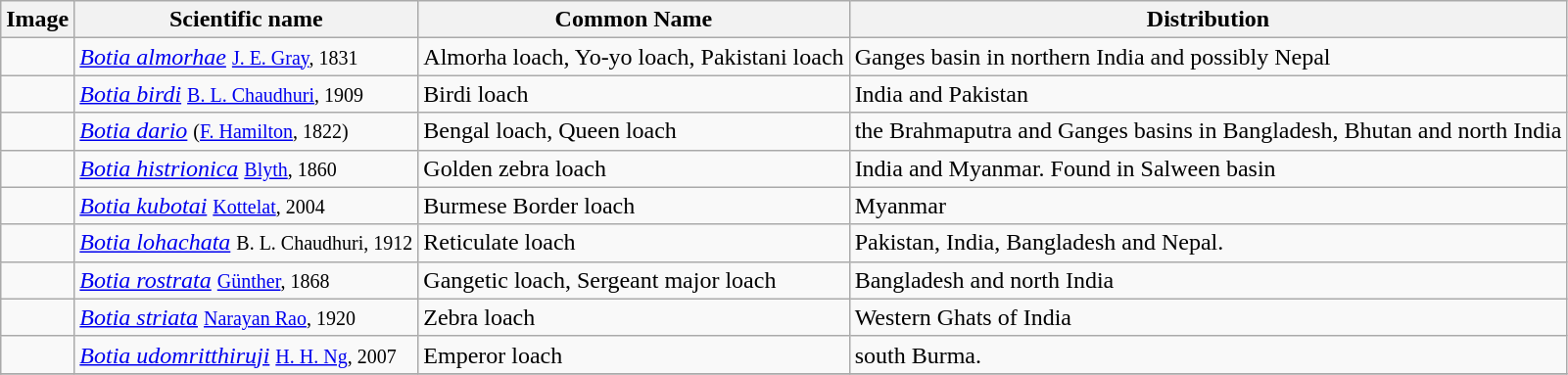<table class="wikitable">
<tr>
<th>Image</th>
<th>Scientific name</th>
<th>Common Name</th>
<th>Distribution</th>
</tr>
<tr>
<td></td>
<td><em><a href='#'>Botia almorhae</a></em> <small><a href='#'>J. E. Gray</a>, 1831</small></td>
<td>Almorha loach, Yo-yo loach, Pakistani loach</td>
<td>Ganges basin in northern India and possibly Nepal</td>
</tr>
<tr>
<td></td>
<td><em><a href='#'>Botia birdi</a></em> <small><a href='#'>B. L. Chaudhuri</a>, 1909</small></td>
<td>Birdi loach</td>
<td>India and Pakistan</td>
</tr>
<tr>
<td></td>
<td><em><a href='#'>Botia dario</a></em> <small>(<a href='#'>F. Hamilton</a>, 1822)</small></td>
<td>Bengal loach, Queen loach</td>
<td>the Brahmaputra and Ganges basins in Bangladesh, Bhutan and north India</td>
</tr>
<tr>
<td></td>
<td><em><a href='#'>Botia histrionica</a></em> <small><a href='#'>Blyth</a>, 1860</small></td>
<td>Golden zebra loach</td>
<td>India and Myanmar. Found in Salween basin</td>
</tr>
<tr>
<td></td>
<td><em><a href='#'>Botia kubotai</a></em> <small><a href='#'>Kottelat</a>, 2004</small></td>
<td>Burmese Border loach</td>
<td>Myanmar</td>
</tr>
<tr>
<td></td>
<td><em><a href='#'>Botia lohachata</a></em> <small>B. L. Chaudhuri, 1912</small></td>
<td>Reticulate loach</td>
<td>Pakistan, India, Bangladesh and Nepal.</td>
</tr>
<tr>
<td></td>
<td><em><a href='#'>Botia rostrata</a></em> <small><a href='#'>Günther</a>, 1868</small></td>
<td>Gangetic loach, Sergeant major loach</td>
<td>Bangladesh and north India</td>
</tr>
<tr>
<td></td>
<td><em><a href='#'>Botia striata</a></em> <small><a href='#'>Narayan Rao</a>, 1920</small></td>
<td>Zebra loach</td>
<td>Western Ghats of India</td>
</tr>
<tr>
<td></td>
<td><em><a href='#'>Botia udomritthiruji</a></em> <small><a href='#'>H. H. Ng</a>, 2007</small></td>
<td>Emperor loach</td>
<td>south Burma.</td>
</tr>
<tr>
</tr>
</table>
